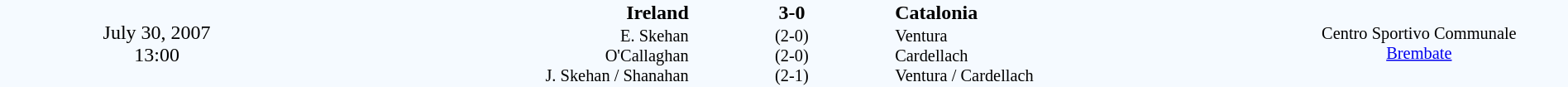<table style="width: 100%; background:#F5FAFF;" cellspacing="0">
<tr>
<td align=center rowspan=3 width=20%>July 30, 2007<br>13:00</td>
</tr>
<tr>
<td width=24% align=right><strong>Ireland</strong></td>
<td align=center width=13%><strong>3-0</strong></td>
<td width=24%><strong>Catalonia</strong></td>
<td style=font-size:85% rowspan=3 valign=middle align=center>Centro Sportivo Communale<br><a href='#'>Brembate</a></td>
</tr>
<tr style=font-size:85%>
<td align=right valign=top>E. Skehan<br>O'Callaghan<br>J. Skehan / Shanahan</td>
<td align=center>(2-0)<br>(2-0)<br>(2-1)</td>
<td>Ventura<br>Cardellach<br>Ventura / Cardellach</td>
</tr>
</table>
